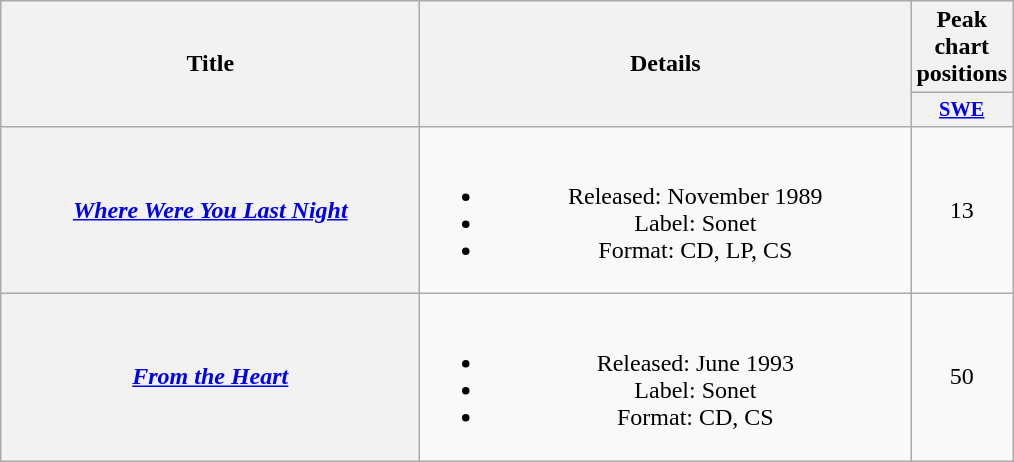<table class="wikitable plainrowheaders" style="text-align:center;">
<tr>
<th scope="col" rowspan="2" style="width:17em;">Title</th>
<th scope="col" rowspan="2" style="width:20em;">Details</th>
<th scope="col" colspan="1">Peak chart positions</th>
</tr>
<tr>
<th scope="col" style="width:3em; font-size:85%;"><a href='#'>SWE</a><br></th>
</tr>
<tr>
<th scope="row"><em><a href='#'>Where Were You Last Night</a></em></th>
<td><br><ul><li>Released: November 1989</li><li>Label: Sonet</li><li>Format: CD, LP, CS</li></ul></td>
<td>13</td>
</tr>
<tr>
<th scope="row"><em><a href='#'>From the Heart</a></em></th>
<td><br><ul><li>Released: June 1993</li><li>Label: Sonet</li><li>Format: CD, CS</li></ul></td>
<td>50</td>
</tr>
</table>
